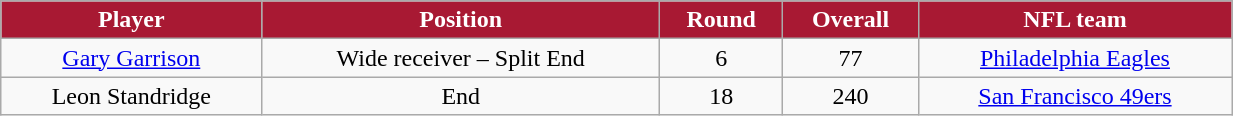<table class="wikitable" width="65%">
<tr>
<th style="background:#A81933;color:#FFFFFF;">Player</th>
<th style="background:#A81933;color:#FFFFFF;">Position</th>
<th style="background:#A81933;color:#FFFFFF;">Round</th>
<th style="background:#A81933;color:#FFFFFF;">Overall</th>
<th style="background:#A81933;color:#FFFFFF;">NFL team</th>
</tr>
<tr align="center" bgcolor="">
<td><a href='#'>Gary Garrison</a></td>
<td>Wide receiver – Split End</td>
<td>6</td>
<td>77</td>
<td><a href='#'>Philadelphia Eagles</a></td>
</tr>
<tr align="center" bgcolor="">
<td>Leon Standridge</td>
<td>End</td>
<td>18</td>
<td>240</td>
<td><a href='#'>San Francisco 49ers</a></td>
</tr>
</table>
